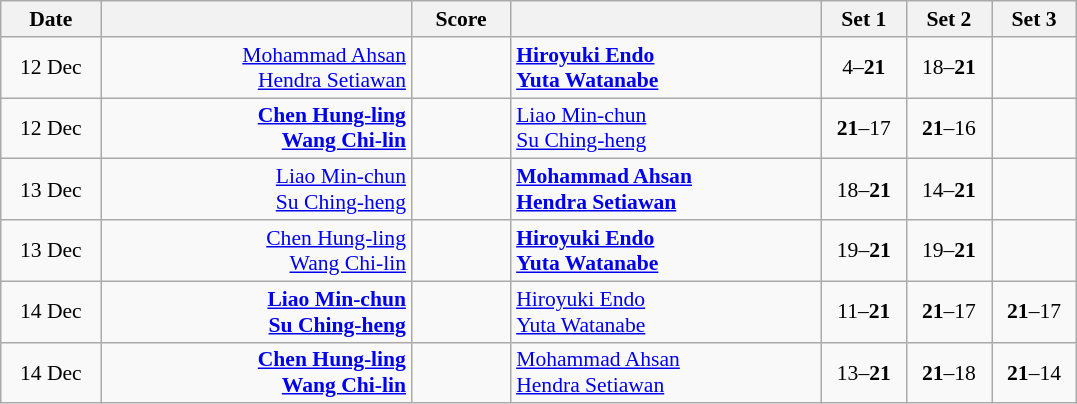<table class="wikitable" style="text-align: center; font-size:90%">
<tr>
<th width="60">Date</th>
<th align="right" width="200"></th>
<th width="60">Score</th>
<th align="left" width="200"></th>
<th width="50">Set 1</th>
<th width="50">Set 2</th>
<th width="50">Set 3</th>
</tr>
<tr>
<td>12 Dec</td>
<td align="right"><a href='#'>Mohammad Ahsan</a> <br><a href='#'>Hendra Setiawan</a> </td>
<td align="center"></td>
<td align="left"><strong> <a href='#'>Hiroyuki Endo</a><br> <a href='#'>Yuta Watanabe</a></strong></td>
<td>4–<strong>21</strong></td>
<td>18–<strong>21</strong></td>
<td></td>
</tr>
<tr>
<td>12 Dec</td>
<td align="right"><strong><a href='#'>Chen Hung-ling</a> <br><a href='#'>Wang Chi-lin</a> </strong></td>
<td align="center"></td>
<td align="left"> <a href='#'>Liao Min-chun</a><br> <a href='#'>Su Ching-heng</a></td>
<td><strong>21</strong>–17</td>
<td><strong>21</strong>–16</td>
<td></td>
</tr>
<tr>
<td>13 Dec</td>
<td align="right"><a href='#'>Liao Min-chun</a> <br><a href='#'>Su Ching-heng</a> </td>
<td align="center"></td>
<td align="left"><strong> <a href='#'>Mohammad Ahsan</a><br> <a href='#'>Hendra Setiawan</a></strong></td>
<td>18–<strong>21</strong></td>
<td>14–<strong>21</strong></td>
<td></td>
</tr>
<tr>
<td>13 Dec</td>
<td align="right"><a href='#'>Chen Hung-ling</a> <br><a href='#'>Wang Chi-lin</a> </td>
<td align="center"></td>
<td align="left"><strong> <a href='#'>Hiroyuki Endo</a><br> <a href='#'>Yuta Watanabe</a></strong></td>
<td>19–<strong>21</strong></td>
<td>19–<strong>21</strong></td>
<td></td>
</tr>
<tr>
<td>14 Dec</td>
<td align="right"><strong><a href='#'>Liao Min-chun</a> <br><a href='#'>Su Ching-heng</a> </strong></td>
<td align="center"></td>
<td align="left"> <a href='#'>Hiroyuki Endo</a><br> <a href='#'>Yuta Watanabe</a></td>
<td>11–<strong>21</strong></td>
<td><strong>21</strong>–17</td>
<td><strong>21</strong>–17</td>
</tr>
<tr>
<td>14 Dec</td>
<td align="right"><strong><a href='#'>Chen Hung-ling</a> <br><a href='#'>Wang Chi-lin</a> </strong></td>
<td align="center"></td>
<td align="left"> <a href='#'>Mohammad Ahsan</a><br> <a href='#'>Hendra Setiawan</a></td>
<td>13–<strong>21</strong></td>
<td><strong>21</strong>–18</td>
<td><strong>21</strong>–14</td>
</tr>
</table>
